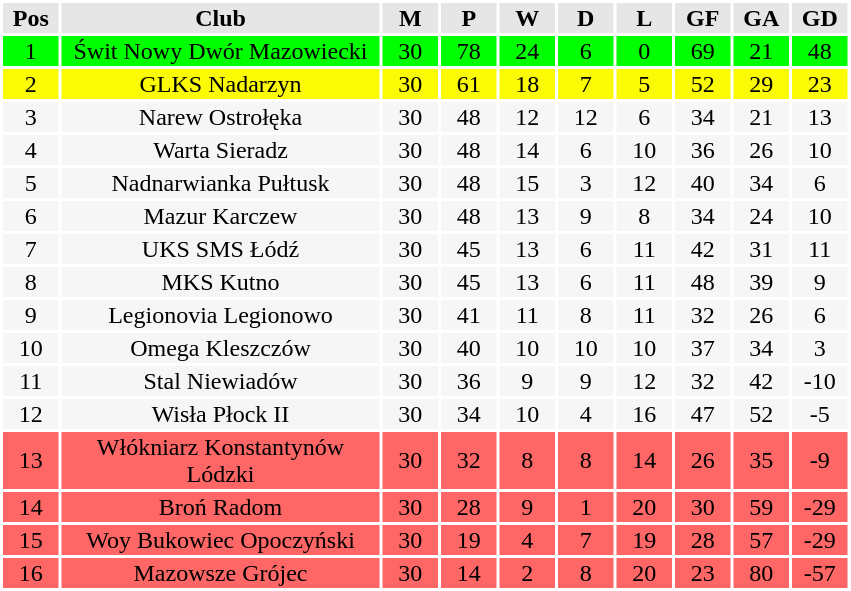<table class="toccolours" style="margin: 0;background:#ffffff;">
<tr bgcolor=#e6e6e6>
<th width=35px>Pos</th>
<th width=210px>Club</th>
<th width=35px>M</th>
<th width=35px>P</th>
<th width=35px>W</th>
<th width=35px>D</th>
<th width=35px>L</th>
<th width=35px>GF</th>
<th width=35px>GA</th>
<th width=35px>GD</th>
</tr>
<tr align=center bgcolor=#00FF00>
<td>1</td>
<td>Świt Nowy Dwór Mazowiecki</td>
<td>30</td>
<td>78</td>
<td>24</td>
<td>6</td>
<td>0</td>
<td>69</td>
<td>21</td>
<td>48</td>
</tr>
<tr align=center bgcolor=#fbfb05>
<td>2</td>
<td>GLKS Nadarzyn</td>
<td>30</td>
<td>61</td>
<td>18</td>
<td>7</td>
<td>5</td>
<td>52</td>
<td>29</td>
<td>23</td>
</tr>
<tr align=center bgcolor=#f6f6f6>
<td>3</td>
<td>Narew Ostrołęka</td>
<td>30</td>
<td>48</td>
<td>12</td>
<td>12</td>
<td>6</td>
<td>34</td>
<td>21</td>
<td>13</td>
</tr>
<tr align=center bgcolor=#f6f6f6>
<td>4</td>
<td>Warta Sieradz</td>
<td>30</td>
<td>48</td>
<td>14</td>
<td>6</td>
<td>10</td>
<td>36</td>
<td>26</td>
<td>10</td>
</tr>
<tr align=center bgcolor=#f6f6f6>
<td>5</td>
<td>Nadnarwianka Pułtusk</td>
<td>30</td>
<td>48</td>
<td>15</td>
<td>3</td>
<td>12</td>
<td>40</td>
<td>34</td>
<td>6</td>
</tr>
<tr align=center bgcolor=#f6f6f6>
<td>6</td>
<td>Mazur Karczew</td>
<td>30</td>
<td>48</td>
<td>13</td>
<td>9</td>
<td>8</td>
<td>34</td>
<td>24</td>
<td>10</td>
</tr>
<tr align=center bgcolor=#f6f6f6>
<td>7</td>
<td>UKS SMS Łódź</td>
<td>30</td>
<td>45</td>
<td>13</td>
<td>6</td>
<td>11</td>
<td>42</td>
<td>31</td>
<td>11</td>
</tr>
<tr align=center bgcolor=#f6f6f6>
<td>8</td>
<td>MKS Kutno</td>
<td>30</td>
<td>45</td>
<td>13</td>
<td>6</td>
<td>11</td>
<td>48</td>
<td>39</td>
<td>9</td>
</tr>
<tr align=center bgcolor=#f6f6f6>
<td>9</td>
<td>Legionovia Legionowo</td>
<td>30</td>
<td>41</td>
<td>11</td>
<td>8</td>
<td>11</td>
<td>32</td>
<td>26</td>
<td>6</td>
</tr>
<tr align=center bgcolor=#f6f6f6>
<td>10</td>
<td>Omega Kleszczów</td>
<td>30</td>
<td>40</td>
<td>10</td>
<td>10</td>
<td>10</td>
<td>37</td>
<td>34</td>
<td>3</td>
</tr>
<tr align=center bgcolor=#f6f6f6>
<td>11</td>
<td>Stal Niewiadów</td>
<td>30</td>
<td>36</td>
<td>9</td>
<td>9</td>
<td>12</td>
<td>32</td>
<td>42</td>
<td>-10</td>
</tr>
<tr align=center bgcolor=#f6f6f6>
<td>12</td>
<td>Wisła Płock II</td>
<td>30</td>
<td>34</td>
<td>10</td>
<td>4</td>
<td>16</td>
<td>47</td>
<td>52</td>
<td>-5</td>
</tr>
<tr align=center bgcolor=#ff6666>
<td>13</td>
<td>Włókniarz Konstantynów Lódzki</td>
<td>30</td>
<td>32</td>
<td>8</td>
<td>8</td>
<td>14</td>
<td>26</td>
<td>35</td>
<td>-9</td>
</tr>
<tr align=center bgcolor=#ff6666>
<td>14</td>
<td>Broń Radom</td>
<td>30</td>
<td>28</td>
<td>9</td>
<td>1</td>
<td>20</td>
<td>30</td>
<td>59</td>
<td>-29</td>
</tr>
<tr align=center bgcolor=#ff6666>
<td>15</td>
<td>Woy Bukowiec Opoczyński</td>
<td>30</td>
<td>19</td>
<td>4</td>
<td>7</td>
<td>19</td>
<td>28</td>
<td>57</td>
<td>-29</td>
</tr>
<tr align=center bgcolor=#ff6666>
<td>16</td>
<td>Mazowsze Grójec</td>
<td>30</td>
<td>14</td>
<td>2</td>
<td>8</td>
<td>20</td>
<td>23</td>
<td>80</td>
<td>-57</td>
</tr>
</table>
